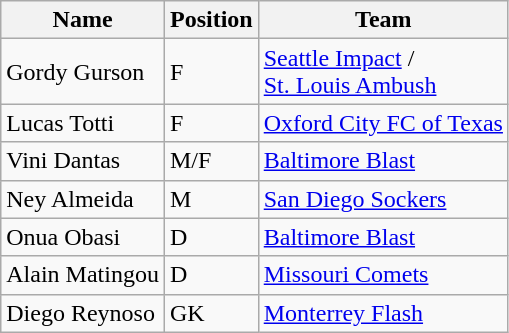<table class="wikitable">
<tr>
<th>Name</th>
<th>Position</th>
<th>Team</th>
</tr>
<tr>
<td>Gordy Gurson</td>
<td>F</td>
<td><a href='#'>Seattle Impact</a> /<br><a href='#'>St. Louis Ambush</a></td>
</tr>
<tr>
<td>Lucas Totti</td>
<td>F</td>
<td><a href='#'>Oxford City FC of Texas</a></td>
</tr>
<tr>
<td>Vini Dantas</td>
<td>M/F</td>
<td><a href='#'>Baltimore Blast</a></td>
</tr>
<tr>
<td>Ney Almeida</td>
<td>M</td>
<td><a href='#'>San Diego Sockers</a></td>
</tr>
<tr>
<td>Onua Obasi</td>
<td>D</td>
<td><a href='#'>Baltimore Blast</a></td>
</tr>
<tr>
<td>Alain Matingou</td>
<td>D</td>
<td><a href='#'>Missouri Comets</a></td>
</tr>
<tr>
<td>Diego Reynoso</td>
<td>GK</td>
<td><a href='#'>Monterrey Flash</a></td>
</tr>
</table>
